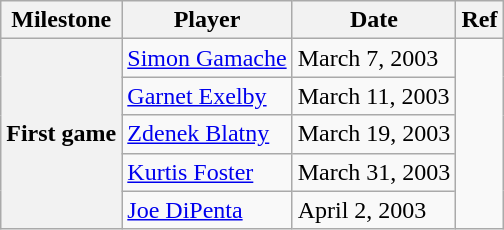<table class="wikitable">
<tr>
<th scope="col">Milestone</th>
<th scope="col">Player</th>
<th scope="col">Date</th>
<th scope="col">Ref</th>
</tr>
<tr>
<th rowspan=5>First game</th>
<td><a href='#'>Simon Gamache</a></td>
<td>March 7, 2003</td>
<td rowspan=5></td>
</tr>
<tr>
<td><a href='#'>Garnet Exelby</a></td>
<td>March 11, 2003</td>
</tr>
<tr>
<td><a href='#'>Zdenek Blatny</a></td>
<td>March 19, 2003</td>
</tr>
<tr>
<td><a href='#'>Kurtis Foster</a></td>
<td>March 31, 2003</td>
</tr>
<tr>
<td><a href='#'>Joe DiPenta</a></td>
<td>April 2, 2003</td>
</tr>
</table>
